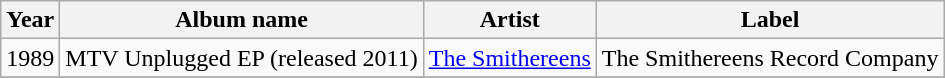<table class="wikitable plainrowheaders sortable">
<tr>
<th>Year</th>
<th>Album name</th>
<th>Artist</th>
<th>Label</th>
</tr>
<tr>
<td>1989</td>
<td>MTV Unplugged EP (released 2011)</td>
<td><a href='#'>The Smithereens</a></td>
<td>The Smithereens Record Company</td>
</tr>
<tr>
</tr>
</table>
